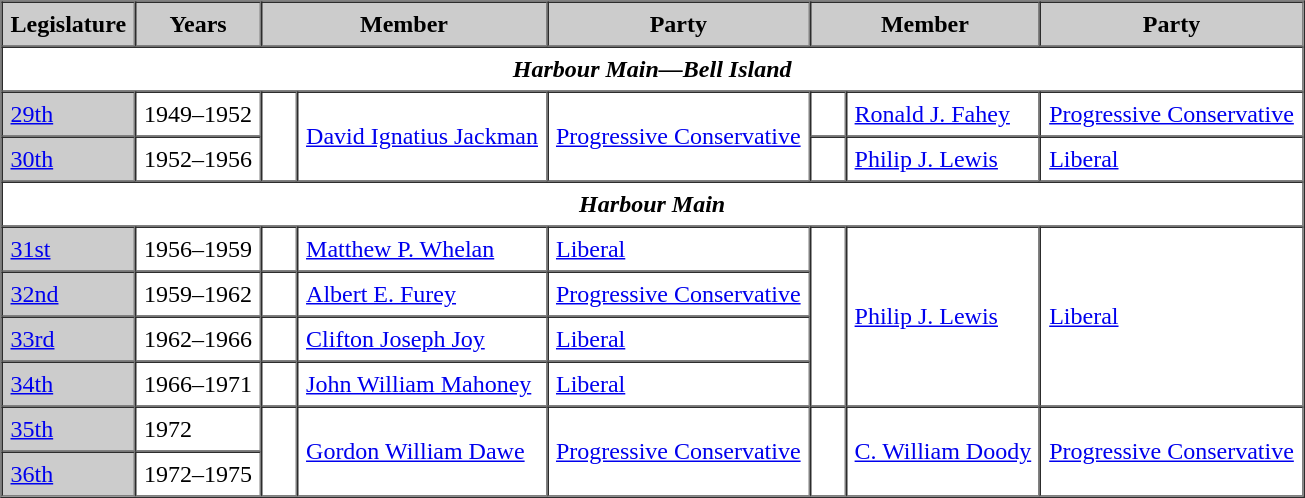<table border=1 cellpadding=5 cellspacing=0>
<tr bgcolor="CCCCCC">
<th>Legislature</th>
<th>Years</th>
<th colspan="2">Member</th>
<th>Party</th>
<th colspan="2">Member</th>
<th>Party</th>
</tr>
<tr>
<th colspan="8"><strong><em>Harbour Main—Bell Island</em></strong></th>
</tr>
<tr>
<td bgcolor="CCCCCC"><a href='#'>29th</a></td>
<td>1949–1952</td>
<td rowspan=2 >   </td>
<td rowspan=2><a href='#'>David Ignatius Jackman</a></td>
<td rowspan=2><a href='#'>Progressive Conservative</a></td>
<td>   </td>
<td><a href='#'>Ronald J. Fahey</a></td>
<td><a href='#'>Progressive Conservative</a></td>
</tr>
<tr>
<td bgcolor="CCCCCC"><a href='#'>30th</a></td>
<td>1952–1956</td>
<td>   </td>
<td><a href='#'>Philip J. Lewis</a></td>
<td><a href='#'>Liberal</a></td>
</tr>
<tr>
<th colspan="8"><strong><em>Harbour Main</em></strong></th>
</tr>
<tr>
<td bgcolor="CCCCCC"><a href='#'>31st</a></td>
<td>1956–1959</td>
<td>   </td>
<td><a href='#'>Matthew P. Whelan</a></td>
<td><a href='#'>Liberal</a></td>
<td rowspan=4 >   </td>
<td rowspan=4><a href='#'>Philip J. Lewis</a></td>
<td rowspan=4><a href='#'>Liberal</a></td>
</tr>
<tr>
<td bgcolor="CCCCCC"><a href='#'>32nd</a></td>
<td>1959–1962</td>
<td>   </td>
<td><a href='#'>Albert E. Furey</a></td>
<td><a href='#'>Progressive Conservative</a></td>
</tr>
<tr>
<td bgcolor="CCCCCC"><a href='#'>33rd</a></td>
<td>1962–1966</td>
<td>   </td>
<td><a href='#'>Clifton Joseph Joy</a></td>
<td><a href='#'>Liberal</a></td>
</tr>
<tr>
<td bgcolor="CCCCCC"><a href='#'>34th</a></td>
<td>1966–1971</td>
<td>   </td>
<td><a href='#'>John William Mahoney</a></td>
<td><a href='#'>Liberal</a></td>
</tr>
<tr>
<td bgcolor="CCCCCC"><a href='#'>35th</a></td>
<td>1972</td>
<td rowspan=2 >   </td>
<td rowspan=2><a href='#'>Gordon William Dawe</a></td>
<td rowspan=2><a href='#'>Progressive Conservative</a></td>
<td rowspan=2 >   </td>
<td rowspan=2><a href='#'>C. William Doody</a></td>
<td rowspan=2><a href='#'>Progressive Conservative</a></td>
</tr>
<tr>
<td bgcolor="CCCCCC"><a href='#'>36th</a></td>
<td>1972–1975</td>
</tr>
</table>
